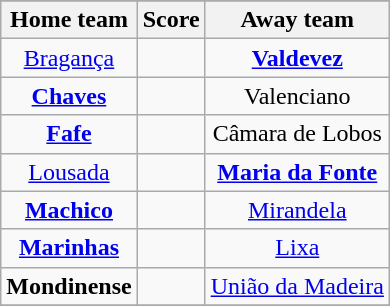<table class="wikitable" style="text-align: center">
<tr>
</tr>
<tr>
<th>Home team</th>
<th>Score</th>
<th>Away team</th>
</tr>
<tr>
<td><a href='#'>Bragança</a> </td>
<td></td>
<td><strong><a href='#'>Valdevez</a></strong> </td>
</tr>
<tr>
<td><strong><a href='#'>Chaves</a></strong> </td>
<td></td>
<td>Valenciano </td>
</tr>
<tr>
<td><strong><a href='#'>Fafe</a></strong> </td>
<td></td>
<td>Câmara de Lobos </td>
</tr>
<tr>
<td><a href='#'>Lousada</a> </td>
<td></td>
<td><strong><a href='#'>Maria da Fonte</a></strong> </td>
</tr>
<tr>
<td><strong><a href='#'>Machico</a></strong> </td>
<td></td>
<td><a href='#'>Mirandela</a> </td>
</tr>
<tr>
<td><strong><a href='#'>Marinhas</a></strong> </td>
<td></td>
<td><a href='#'>Lixa</a> </td>
</tr>
<tr>
<td><strong>Mondinense</strong> </td>
<td></td>
<td><a href='#'>União da Madeira</a> </td>
</tr>
<tr>
</tr>
</table>
